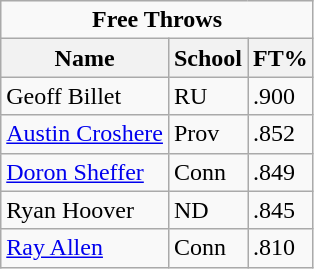<table class="wikitable">
<tr>
<td colspan=3 style="text-align:center;"><strong>Free Throws</strong></td>
</tr>
<tr>
<th>Name</th>
<th>School</th>
<th>FT%</th>
</tr>
<tr>
<td>Geoff Billet</td>
<td>RU</td>
<td>.900</td>
</tr>
<tr>
<td><a href='#'>Austin Croshere</a></td>
<td>Prov</td>
<td>.852</td>
</tr>
<tr>
<td><a href='#'>Doron Sheffer</a></td>
<td>Conn</td>
<td>.849</td>
</tr>
<tr>
<td>Ryan Hoover</td>
<td>ND</td>
<td>.845</td>
</tr>
<tr>
<td><a href='#'>Ray Allen</a></td>
<td>Conn</td>
<td>.810</td>
</tr>
</table>
